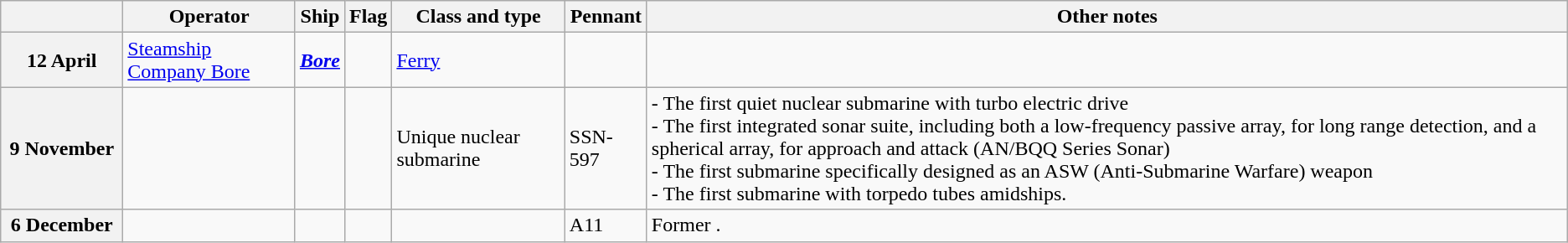<table Class="wikitable">
<tr>
<th width="90"></th>
<th>Operator</th>
<th>Ship</th>
<th>Flag</th>
<th>Class and type</th>
<th>Pennant</th>
<th>Other notes</th>
</tr>
<tr ---->
<th>12 April</th>
<td><a href='#'>Steamship Company Bore</a></td>
<td><strong><a href='#'><em>Bore</em></a></strong></td>
<td></td>
<td><a href='#'>Ferry</a></td>
<td></td>
<td></td>
</tr>
<tr ---->
<th>9 November</th>
<td></td>
<td><strong></strong></td>
<td></td>
<td>Unique nuclear submarine</td>
<td>SSN-597</td>
<td>- The first quiet nuclear submarine with turbo electric drive<br>- The first integrated sonar suite, including both a low-frequency passive array, for long range detection, and a spherical array, for approach and attack (AN/BQQ Series Sonar)<br>- The first submarine specifically designed as an ASW (Anti-Submarine Warfare) weapon<br>- The first submarine with torpedo tubes amidships.</td>
</tr>
<tr ---->
<th>6 December</th>
<td></td>
<td><strong></strong></td>
<td></td>
<td></td>
<td>A11</td>
<td>Former .</td>
</tr>
</table>
